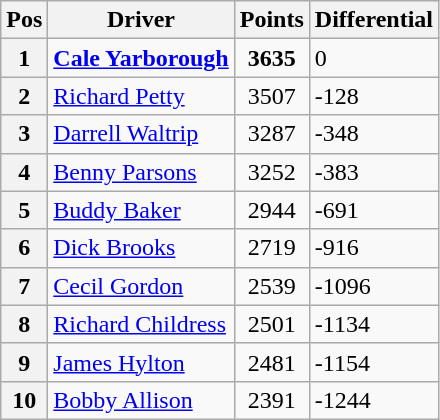<table class="wikitable">
<tr>
<th>Pos</th>
<th>Driver</th>
<th>Points</th>
<th>Differential</th>
</tr>
<tr>
<th>1 </th>
<td><strong><a href='#'>Cale Yarborough</a></strong></td>
<td style="text-align:center;"><strong>3635</strong></td>
<td>0</td>
</tr>
<tr>
<th>2 </th>
<td><a href='#'>Richard Petty</a></td>
<td style="text-align:center;">3507</td>
<td>-128</td>
</tr>
<tr>
<th>3 </th>
<td><a href='#'>Darrell Waltrip</a></td>
<td style="text-align:center;">3287</td>
<td>-348</td>
</tr>
<tr>
<th>4 </th>
<td><a href='#'>Benny Parsons</a></td>
<td style="text-align:center;">3252</td>
<td>-383</td>
</tr>
<tr>
<th>5 </th>
<td><a href='#'>Buddy Baker</a></td>
<td style="text-align:center;">2944</td>
<td>-691</td>
</tr>
<tr>
<th>6 </th>
<td><a href='#'>Dick Brooks</a></td>
<td style="text-align:center;">2719</td>
<td>-916</td>
</tr>
<tr>
<th>7 </th>
<td><a href='#'>Cecil Gordon</a></td>
<td style="text-align:center;">2539</td>
<td>-1096</td>
</tr>
<tr>
<th>8 </th>
<td><a href='#'>Richard Childress</a></td>
<td style="text-align:center;">2501</td>
<td>-1134</td>
</tr>
<tr>
<th>9 </th>
<td><a href='#'>James Hylton</a></td>
<td style="text-align:center;">2481</td>
<td>-1154</td>
</tr>
<tr>
<th>10 </th>
<td><a href='#'>Bobby Allison</a></td>
<td style="text-align:center;">2391</td>
<td>-1244</td>
</tr>
</table>
